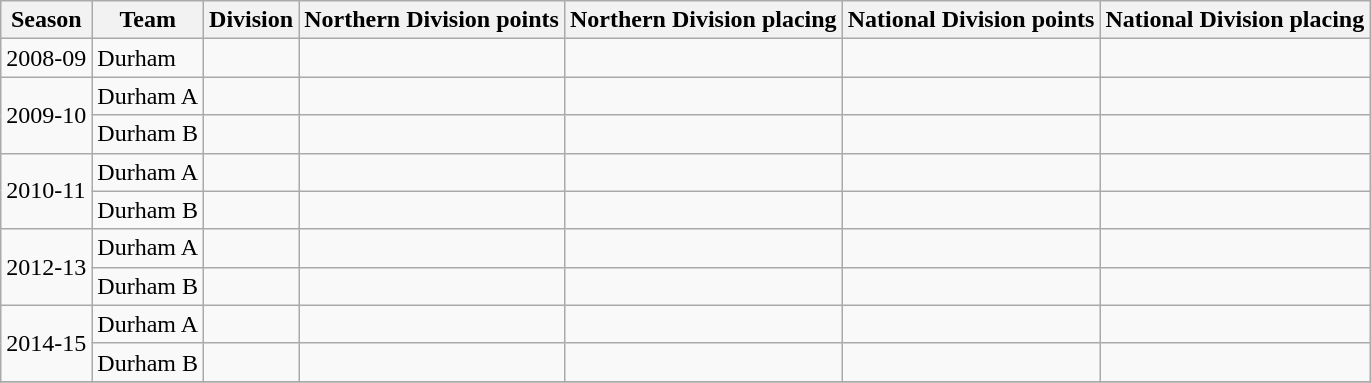<table class="wikitable">
<tr>
<th>Season</th>
<th>Team</th>
<th>Division</th>
<th>Northern Division points</th>
<th>Northern Division placing</th>
<th>National Division points</th>
<th>National Division placing</th>
</tr>
<tr>
<td>2008-09</td>
<td>Durham</td>
<td></td>
<td></td>
<td></td>
<td></td>
<td></td>
</tr>
<tr>
<td rowspan="2">2009-10</td>
<td>Durham A</td>
<td></td>
<td></td>
<td></td>
<td></td>
<td></td>
</tr>
<tr>
<td>Durham B</td>
<td></td>
<td></td>
<td></td>
<td></td>
<td></td>
</tr>
<tr>
<td rowspan="2">2010-11</td>
<td>Durham A</td>
<td></td>
<td></td>
<td></td>
<td></td>
<td></td>
</tr>
<tr>
<td>Durham B</td>
<td></td>
<td></td>
<td></td>
<td></td>
<td></td>
</tr>
<tr>
<td rowspan="2">2012-13</td>
<td>Durham A</td>
<td></td>
<td></td>
<td></td>
<td></td>
<td></td>
</tr>
<tr>
<td>Durham B</td>
<td></td>
<td></td>
<td></td>
<td></td>
<td></td>
</tr>
<tr>
<td rowspan="2">2014-15</td>
<td>Durham A</td>
<td></td>
<td></td>
<td></td>
<td></td>
<td></td>
</tr>
<tr>
<td>Durham B</td>
<td></td>
<td></td>
<td></td>
<td></td>
<td></td>
</tr>
<tr>
</tr>
</table>
